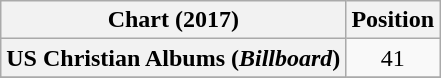<table class="wikitable sortable plainrowheaders" style="text-align:center">
<tr>
<th scope="col">Chart (2017)</th>
<th scope="col">Position</th>
</tr>
<tr>
<th scope="row">US Christian Albums (<em>Billboard</em>)</th>
<td>41</td>
</tr>
<tr>
</tr>
</table>
